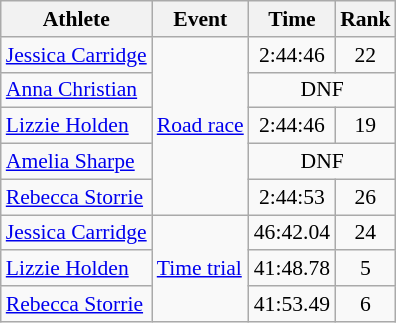<table class=wikitable style="font-size:90%;">
<tr>
<th>Athlete</th>
<th>Event</th>
<th>Time</th>
<th>Rank</th>
</tr>
<tr align=center>
<td align=left><a href='#'>Jessica Carridge</a></td>
<td align=left rowspan=5><a href='#'>Road race</a></td>
<td>2:44:46</td>
<td>22</td>
</tr>
<tr align=center>
<td align=left><a href='#'>Anna Christian</a></td>
<td colspan=2>DNF</td>
</tr>
<tr align=center>
<td align=left><a href='#'>Lizzie Holden</a></td>
<td>2:44:46</td>
<td>19</td>
</tr>
<tr align=center>
<td align=left><a href='#'>Amelia Sharpe</a></td>
<td colspan=2>DNF</td>
</tr>
<tr align=center>
<td align=left><a href='#'>Rebecca Storrie</a></td>
<td>2:44:53</td>
<td>26</td>
</tr>
<tr align=center>
<td align=left><a href='#'>Jessica Carridge</a></td>
<td align=left rowspan=3><a href='#'>Time trial</a></td>
<td>46:42.04</td>
<td>24</td>
</tr>
<tr align=center>
<td align=left><a href='#'>Lizzie Holden</a></td>
<td>41:48.78</td>
<td>5</td>
</tr>
<tr align=center>
<td align=left><a href='#'>Rebecca Storrie</a></td>
<td>41:53.49</td>
<td>6</td>
</tr>
</table>
